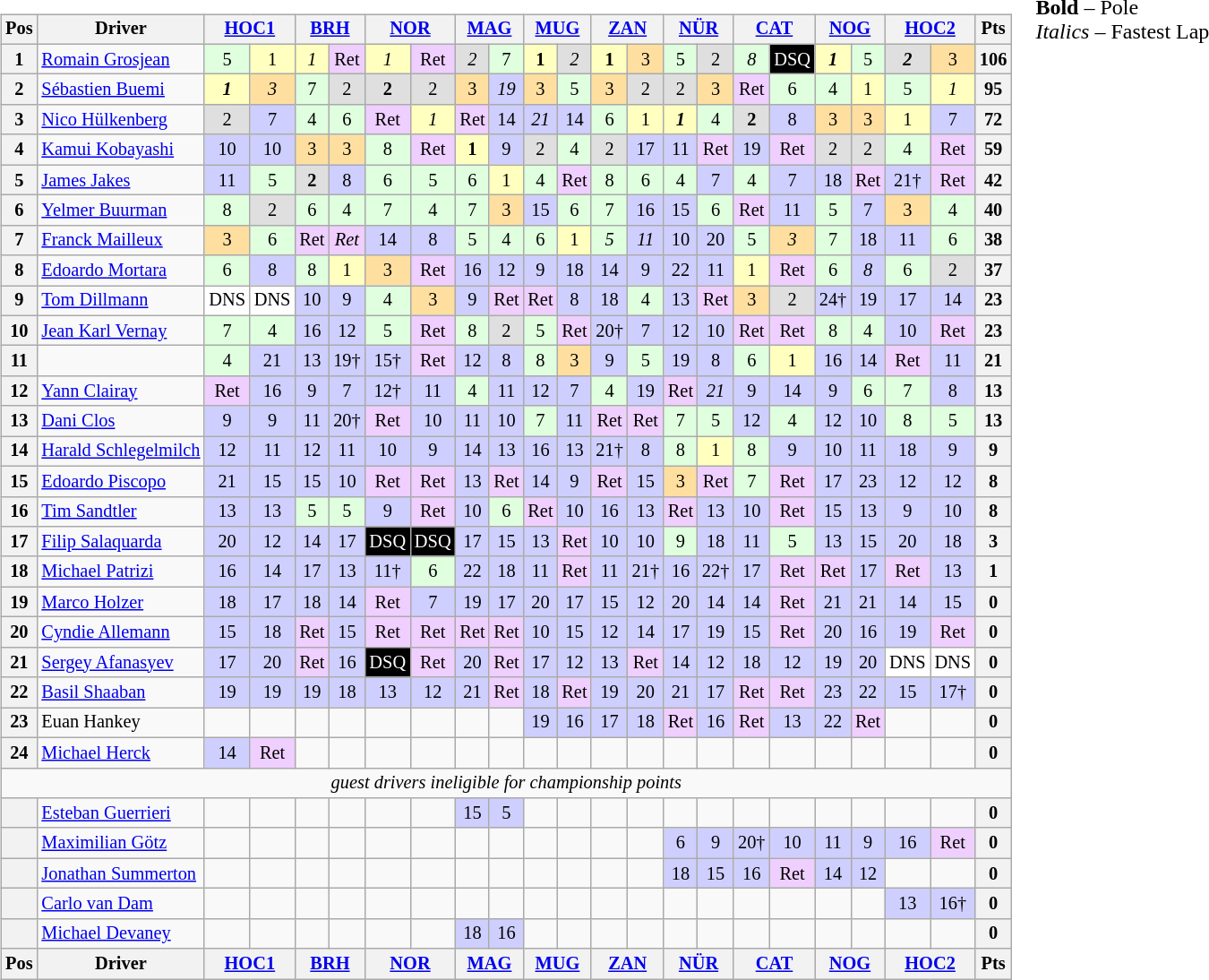<table>
<tr>
<td><br><table class="wikitable" style="font-size: 85%; text-align:center">
<tr valign="top">
<th valign="middle">Pos</th>
<th valign="middle">Driver</th>
<th colspan=2><a href='#'>HOC1</a><br></th>
<th colspan=2><a href='#'>BRH</a><br></th>
<th colspan=2><a href='#'>NOR</a><br></th>
<th colspan=2><a href='#'>MAG</a><br></th>
<th colspan=2><a href='#'>MUG</a><br></th>
<th colspan=2><a href='#'>ZAN</a><br></th>
<th colspan=2><a href='#'>NÜR</a><br></th>
<th colspan=2><a href='#'>CAT</a><br></th>
<th colspan=2><a href='#'>NOG</a><br></th>
<th colspan=2><a href='#'>HOC2</a><br></th>
<th>Pts</th>
</tr>
<tr>
<th>1</th>
<td align="left"> <a href='#'>Romain Grosjean</a></td>
<td style="background:#DFFFDF;">5</td>
<td style="background:#FFFFBF;">1</td>
<td style="background:#FFFFBF;"><em>1</em></td>
<td style="background:#EFCFFF;">Ret</td>
<td style="background:#FFFFBF;"><em>1</em></td>
<td style="background:#EFCFFF;">Ret</td>
<td style="background:#DFDFDF;"><em>2</em></td>
<td style="background:#DFFFDF;">7</td>
<td style="background:#FFFFBF;"><strong>1</strong></td>
<td style="background:#DFDFDF;"><em>2</em></td>
<td style="background:#FFFFBF;"><strong>1</strong></td>
<td style="background:#FFDF9F;">3</td>
<td style="background:#DFFFDF;">5</td>
<td style="background:#DFDFDF;">2</td>
<td style="background:#DFFFDF;"><em>8</em></td>
<td style="background-color:#000; color:#fff">DSQ</td>
<td style="background:#FFFFBF;"><strong><em>1</em></strong></td>
<td style="background:#DFFFDF;">5</td>
<td style="background:#DFDFDF;"><strong><em>2</em></strong></td>
<td style="background:#FFDF9F;">3</td>
<th>106</th>
</tr>
<tr>
<th>2</th>
<td align="left"> <a href='#'>Sébastien Buemi</a></td>
<td style="background:#FFFFBF;"><strong><em>1</em></strong></td>
<td style="background:#FFDF9F;"><em>3</em></td>
<td style="background:#DFFFDF;">7</td>
<td style="background:#DFDFDF;">2</td>
<td style="background:#DFDFDF;"><strong>2</strong></td>
<td style="background:#DFDFDF;">2</td>
<td style="background:#FFDF9F;">3</td>
<td style="background:#CFCFFF;"><em>19</em></td>
<td style="background:#FFDF9F;">3</td>
<td style="background:#DFFFDF;">5</td>
<td style="background:#FFDF9F;">3</td>
<td style="background:#DFDFDF;">2</td>
<td style="background:#DFDFDF;">2</td>
<td style="background:#FFDF9F;">3</td>
<td style="background:#EFCFFF;">Ret</td>
<td style="background:#DFFFDF;">6</td>
<td style="background:#DFFFDF;">4</td>
<td style="background:#FFFFBF;">1</td>
<td style="background:#DFFFDF;">5</td>
<td style="background:#FFFFBF;"><em>1</em></td>
<th>95</th>
</tr>
<tr>
<th>3</th>
<td align="left"> <a href='#'>Nico Hülkenberg</a></td>
<td style="background:#DFDFDF;">2</td>
<td style="background:#CFCFFF;">7</td>
<td style="background:#DFFFDF;">4</td>
<td style="background:#DFFFDF;">6</td>
<td style="background:#EFCFFF;">Ret</td>
<td style="background:#FFFFBF;"><em>1</em></td>
<td style="background:#EFCFFF;">Ret</td>
<td style="background:#CFCFFF;">14</td>
<td style="background:#CFCFFF;"><em>21</em></td>
<td style="background:#CFCFFF;">14</td>
<td style="background:#DFFFDF;">6</td>
<td style="background:#FFFFBF;">1</td>
<td style="background:#FFFFBF;"><strong><em>1</em></strong></td>
<td style="background:#DFFFDF;">4</td>
<td style="background:#DFDFDF;"><strong>2</strong></td>
<td style="background:#CFCFFF;">8</td>
<td style="background:#FFDF9F;">3</td>
<td style="background:#FFDF9F;">3</td>
<td style="background:#FFFFBF;">1</td>
<td style="background:#CFCFFF;">7</td>
<th>72</th>
</tr>
<tr>
<th>4</th>
<td align="left"> <a href='#'>Kamui Kobayashi</a></td>
<td style="background:#CFCFFF;">10</td>
<td style="background:#CFCFFF;">10</td>
<td style="background:#FFDF9F;">3</td>
<td style="background:#FFDF9F;">3</td>
<td style="background:#DFFFDF;">8</td>
<td style="background:#EFCFFF;">Ret</td>
<td style="background:#FFFFBF;"><strong>1</strong></td>
<td style="background:#CFCFFF;">9</td>
<td style="background:#DFDFDF;">2</td>
<td style="background:#DFFFDF;">4</td>
<td style="background:#DFDFDF;">2</td>
<td style="background:#CFCFFF;">17</td>
<td style="background:#CFCFFF;">11</td>
<td style="background:#EFCFFF;">Ret</td>
<td style="background:#CFCFFF;">19</td>
<td style="background:#EFCFFF;">Ret</td>
<td style="background:#DFDFDF;">2</td>
<td style="background:#DFDFDF;">2</td>
<td style="background:#DFFFDF;">4</td>
<td style="background:#EFCFFF;">Ret</td>
<th>59</th>
</tr>
<tr>
<th>5</th>
<td align="left"> <a href='#'>James Jakes</a></td>
<td style="background:#CFCFFF;">11</td>
<td style="background:#DFFFDF;">5</td>
<td style="background:#DFDFDF;"><strong>2</strong></td>
<td style="background:#CFCFFF;">8</td>
<td style="background:#DFFFDF;">6</td>
<td style="background:#DFFFDF;">5</td>
<td style="background:#DFFFDF;">6</td>
<td style="background:#FFFFBF;">1</td>
<td style="background:#DFFFDF;">4</td>
<td style="background:#EFCFFF;">Ret</td>
<td style="background:#DFFFDF;">8</td>
<td style="background:#DFFFDF;">6</td>
<td style="background:#DFFFDF;">4</td>
<td style="background:#CFCFFF;">7</td>
<td style="background:#DFFFDF;">4</td>
<td style="background:#CFCFFF;">7</td>
<td style="background:#CFCFFF;">18</td>
<td style="background:#EFCFFF;">Ret</td>
<td style="background:#CFCFFF;">21†</td>
<td style="background:#EFCFFF;">Ret</td>
<th>42</th>
</tr>
<tr>
<th>6</th>
<td align="left"> <a href='#'>Yelmer Buurman</a></td>
<td style="background:#DFFFDF;">8</td>
<td style="background:#DFDFDF;">2</td>
<td style="background:#DFFFDF;">6</td>
<td style="background:#DFFFDF;">4</td>
<td style="background:#DFFFDF;">7</td>
<td style="background:#DFFFDF;">4</td>
<td style="background:#DFFFDF;">7</td>
<td style="background:#FFDF9F;">3</td>
<td style="background:#CFCFFF;">15</td>
<td style="background:#DFFFDF;">6</td>
<td style="background:#DFFFDF;">7</td>
<td style="background:#CFCFFF;">16</td>
<td style="background:#CFCFFF;">15</td>
<td style="background:#DFFFDF;">6</td>
<td style="background:#EFCFFF;">Ret</td>
<td style="background:#CFCFFF;">11</td>
<td style="background:#DFFFDF;">5</td>
<td style="background:#CFCFFF;">7</td>
<td style="background:#FFDF9F;">3</td>
<td style="background:#DFFFDF;">4</td>
<th>40</th>
</tr>
<tr>
<th>7</th>
<td align="left"> <a href='#'>Franck Mailleux</a></td>
<td style="background:#FFDF9F;">3</td>
<td style="background:#DFFFDF;">6</td>
<td style="background:#EFCFFF;">Ret</td>
<td style="background:#EFCFFF;"><em>Ret</em></td>
<td style="background:#CFCFFF;">14</td>
<td style="background:#CFCFFF;">8</td>
<td style="background:#DFFFDF;">5</td>
<td style="background:#DFFFDF;">4</td>
<td style="background:#DFFFDF;">6</td>
<td style="background:#FFFFBF;">1</td>
<td style="background:#DFFFDF;"><em>5</em></td>
<td style="background:#CFCFFF;"><em>11</em></td>
<td style="background:#CFCFFF;">10</td>
<td style="background:#CFCFFF;">20</td>
<td style="background:#DFFFDF;">5</td>
<td style="background:#FFDF9F;"><em>3</em></td>
<td style="background:#DFFFDF;">7</td>
<td style="background:#CFCFFF;">18</td>
<td style="background:#CFCFFF;">11</td>
<td style="background:#DFFFDF;">6</td>
<th>38</th>
</tr>
<tr>
<th>8</th>
<td align="left"> <a href='#'>Edoardo Mortara</a></td>
<td style="background:#DFFFDF;">6</td>
<td style="background:#CFCFFF;">8</td>
<td style="background:#DFFFDF;">8</td>
<td style="background:#FFFFBF;">1</td>
<td style="background:#FFDF9F;">3</td>
<td style="background:#EFCFFF;">Ret</td>
<td style="background:#CFCFFF;">16</td>
<td style="background:#CFCFFF;">12</td>
<td style="background:#CFCFFF;">9</td>
<td style="background:#CFCFFF;">18</td>
<td style="background:#CFCFFF;">14</td>
<td style="background:#CFCFFF;">9</td>
<td style="background:#CFCFFF;">22</td>
<td style="background:#CFCFFF;">11</td>
<td style="background:#FFFFBF;">1</td>
<td style="background:#EFCFFF;">Ret</td>
<td style="background:#DFFFDF;">6</td>
<td style="background:#CFCFFF;"><em>8</em></td>
<td style="background:#DFFFDF;">6</td>
<td style="background:#DFDFDF;">2</td>
<th>37</th>
</tr>
<tr>
<th>9</th>
<td align="left"> <a href='#'>Tom Dillmann</a></td>
<td style="background:#ffffff;">DNS</td>
<td style="background:#ffffff;">DNS</td>
<td style="background:#CFCFFF;">10</td>
<td style="background:#CFCFFF;">9</td>
<td style="background:#DFFFDF;">4</td>
<td style="background:#FFDF9F;">3</td>
<td style="background:#CFCFFF;">9</td>
<td style="background:#EFCFFF;">Ret</td>
<td style="background:#EFCFFF;">Ret</td>
<td style="background:#CFCFFF;">8</td>
<td style="background:#CFCFFF;">18</td>
<td style="background:#DFFFDF;">4</td>
<td style="background:#CFCFFF;">13</td>
<td style="background:#EFCFFF;">Ret</td>
<td style="background:#FFDF9F;">3</td>
<td style="background:#DFDFDF;">2</td>
<td style="background:#CFCFFF;">24†</td>
<td style="background:#CFCFFF;">19</td>
<td style="background:#CFCFFF;">17</td>
<td style="background:#CFCFFF;">14</td>
<th>23</th>
</tr>
<tr>
<th>10</th>
<td align="left"> <a href='#'>Jean Karl Vernay</a></td>
<td style="background:#DFFFDF;">7</td>
<td style="background:#DFFFDF;">4</td>
<td style="background:#CFCFFF;">16</td>
<td style="background:#CFCFFF;">12</td>
<td style="background:#DFFFDF;">5</td>
<td style="background:#EFCFFF;">Ret</td>
<td style="background:#DFFFDF;">8</td>
<td style="background:#DFDFDF;">2</td>
<td style="background:#DFFFDF;">5</td>
<td style="background:#EFCFFF;">Ret</td>
<td style="background:#CFCFFF;">20†</td>
<td style="background:#CFCFFF;">7</td>
<td style="background:#CFCFFF;">12</td>
<td style="background:#CFCFFF;">10</td>
<td style="background:#EFCFFF;">Ret</td>
<td style="background:#EFCFFF;">Ret</td>
<td style="background:#DFFFDF;">8</td>
<td style="background:#DFFFDF;">4</td>
<td style="background:#CFCFFF;">10</td>
<td style="background:#EFCFFF;">Ret</td>
<th>23</th>
</tr>
<tr>
<th>11</th>
<td align="left"></td>
<td style="background:#DFFFDF;">4</td>
<td style="background:#CFCFFF;">21</td>
<td style="background:#CFCFFF;">13</td>
<td style="background:#CFCFFF;">19†</td>
<td style="background:#CFCFFF;">15†</td>
<td style="background:#EFCFFF;">Ret</td>
<td style="background:#CFCFFF;">12</td>
<td style="background:#CFCFFF;">8</td>
<td style="background:#DFFFDF;">8</td>
<td style="background:#FFDF9F;">3</td>
<td style="background:#CFCFFF;">9</td>
<td style="background:#DFFFDF;">5</td>
<td style="background:#CFCFFF;">19</td>
<td style="background:#CFCFFF;">8</td>
<td style="background:#DFFFDF;">6</td>
<td style="background:#FFFFBF;">1</td>
<td style="background:#CFCFFF;">16</td>
<td style="background:#CFCFFF;">14</td>
<td style="background:#EFCFFF;">Ret</td>
<td style="background:#CFCFFF;">11</td>
<th>21</th>
</tr>
<tr>
<th>12</th>
<td align="left"> <a href='#'>Yann Clairay</a></td>
<td style="background:#EFCFFF;">Ret</td>
<td style="background:#CFCFFF;">16</td>
<td style="background:#CFCFFF;">9</td>
<td style="background:#CFCFFF;">7</td>
<td style="background:#CFCFFF;">12†</td>
<td style="background:#CFCFFF;">11</td>
<td style="background:#DFFFDF;">4</td>
<td style="background:#CFCFFF;">11</td>
<td style="background:#CFCFFF;">12</td>
<td style="background:#CFCFFF;">7</td>
<td style="background:#DFFFDF;">4</td>
<td style="background:#CFCFFF;">19</td>
<td style="background:#EFCFFF;">Ret</td>
<td style="background:#CFCFFF;"><em>21</em></td>
<td style="background:#CFCFFF;">9</td>
<td style="background:#CFCFFF;">14</td>
<td style="background:#CFCFFF;">9</td>
<td style="background:#DFFFDF;">6</td>
<td style="background:#DFFFDF;">7</td>
<td style="background:#CFCFFF;">8</td>
<th>13</th>
</tr>
<tr>
<th>13</th>
<td align="left"> <a href='#'>Dani Clos</a></td>
<td style="background:#CFCFFF;">9</td>
<td style="background:#CFCFFF;">9</td>
<td style="background:#CFCFFF;">11</td>
<td style="background:#CFCFFF;">20†</td>
<td style="background:#EFCFFF;">Ret</td>
<td style="background:#CFCFFF;">10</td>
<td style="background:#CFCFFF;">11</td>
<td style="background:#CFCFFF;">10</td>
<td style="background:#DFFFDF;">7</td>
<td style="background:#CFCFFF;">11</td>
<td style="background:#EFCFFF;">Ret</td>
<td style="background:#EFCFFF;">Ret</td>
<td style="background:#DFFFDF;">7</td>
<td style="background:#DFFFDF;">5</td>
<td style="background:#CFCFFF;">12</td>
<td style="background:#DFFFDF;">4</td>
<td style="background:#CFCFFF;">12</td>
<td style="background:#CFCFFF;">10</td>
<td style="background:#DFFFDF;">8</td>
<td style="background:#DFFFDF;">5</td>
<th>13</th>
</tr>
<tr>
<th>14</th>
<td align="left"> <a href='#'>Harald Schlegelmilch</a></td>
<td style="background:#CFCFFF;">12</td>
<td style="background:#CFCFFF;">11</td>
<td style="background:#CFCFFF;">12</td>
<td style="background:#CFCFFF;">11</td>
<td style="background:#CFCFFF;">10</td>
<td style="background:#CFCFFF;">9</td>
<td style="background:#CFCFFF;">14</td>
<td style="background:#CFCFFF;">13</td>
<td style="background:#CFCFFF;">16</td>
<td style="background:#CFCFFF;">13</td>
<td style="background:#CFCFFF;">21†</td>
<td style="background:#CFCFFF;">8</td>
<td style="background:#DFFFDF;">8</td>
<td style="background:#FFFFBF;">1</td>
<td style="background:#DFFFDF;">8</td>
<td style="background:#CFCFFF;">9</td>
<td style="background:#CFCFFF;">10</td>
<td style="background:#CFCFFF;">11</td>
<td style="background:#CFCFFF;">18</td>
<td style="background:#CFCFFF;">9</td>
<th>9</th>
</tr>
<tr>
<th>15</th>
<td align="left"> <a href='#'>Edoardo Piscopo</a></td>
<td style="background:#CFCFFF;">21</td>
<td style="background:#CFCFFF;">15</td>
<td style="background:#CFCFFF;">15</td>
<td style="background:#CFCFFF;">10</td>
<td style="background:#EFCFFF;">Ret</td>
<td style="background:#EFCFFF;">Ret</td>
<td style="background:#CFCFFF;">13</td>
<td style="background:#EFCFFF;">Ret</td>
<td style="background:#CFCFFF;">14</td>
<td style="background:#CFCFFF;">9</td>
<td style="background:#EFCFFF;">Ret</td>
<td style="background:#CFCFFF;">15</td>
<td style="background:#FFDF9F;">3</td>
<td style="background:#EFCFFF;">Ret</td>
<td style="background:#DFFFDF;">7</td>
<td style="background:#EFCFFF;">Ret</td>
<td style="background:#CFCFFF;">17</td>
<td style="background:#CFCFFF;">23</td>
<td style="background:#CFCFFF;">12</td>
<td style="background:#CFCFFF;">12</td>
<th>8</th>
</tr>
<tr>
<th>16</th>
<td align="left"> <a href='#'>Tim Sandtler</a></td>
<td style="background:#CFCFFF;">13</td>
<td style="background:#CFCFFF;">13</td>
<td style="background:#DFFFDF;">5</td>
<td style="background:#DFFFDF;">5</td>
<td style="background:#CFCFFF;">9</td>
<td style="background:#EFCFFF;">Ret</td>
<td style="background:#CFCFFF;">10</td>
<td style="background:#DFFFDF;">6</td>
<td style="background:#EFCFFF;">Ret</td>
<td style="background:#CFCFFF;">10</td>
<td style="background:#CFCFFF;">16</td>
<td style="background:#CFCFFF;">13</td>
<td style="background:#EFCFFF;">Ret</td>
<td style="background:#CFCFFF;">13</td>
<td style="background:#CFCFFF;">10</td>
<td style="background:#EFCFFF;">Ret</td>
<td style="background:#CFCFFF;">15</td>
<td style="background:#CFCFFF;">13</td>
<td style="background:#CFCFFF;">9</td>
<td style="background:#CFCFFF;">10</td>
<th>8</th>
</tr>
<tr>
<th>17</th>
<td align="left"> <a href='#'>Filip Salaquarda</a></td>
<td style="background:#CFCFFF;">20</td>
<td style="background:#CFCFFF;">12</td>
<td style="background:#CFCFFF;">14</td>
<td style="background:#CFCFFF;">17</td>
<td style="background:#000000; color:white">DSQ</td>
<td style="background:#000000; color:white">DSQ</td>
<td style="background:#CFCFFF;">17</td>
<td style="background:#CFCFFF;">15</td>
<td style="background:#CFCFFF;">13</td>
<td style="background:#EFCFFF;">Ret</td>
<td style="background:#CFCFFF;">10</td>
<td style="background:#CFCFFF;">10</td>
<td style="background:#DFFFDF;">9</td>
<td style="background:#CFCFFF;">18</td>
<td style="background:#CFCFFF;">11</td>
<td style="background:#DFFFDF;">5</td>
<td style="background:#CFCFFF;">13</td>
<td style="background:#CFCFFF;">15</td>
<td style="background:#CFCFFF;">20</td>
<td style="background:#CFCFFF;">18</td>
<th>3</th>
</tr>
<tr>
<th>18</th>
<td align="left"> <a href='#'>Michael Patrizi</a></td>
<td style="background:#CFCFFF;">16</td>
<td style="background:#CFCFFF;">14</td>
<td style="background:#CFCFFF;">17</td>
<td style="background:#CFCFFF;">13</td>
<td style="background:#CFCFFF;">11†</td>
<td style="background:#DFFFDF;">6</td>
<td style="background:#CFCFFF;">22</td>
<td style="background:#CFCFFF;">18</td>
<td style="background:#CFCFFF;">11</td>
<td style="background:#EFCFFF;">Ret</td>
<td style="background:#CFCFFF;">11</td>
<td style="background:#CFCFFF;">21†</td>
<td style="background:#CFCFFF;">16</td>
<td style="background:#CFCFFF;">22†</td>
<td style="background:#CFCFFF;">17</td>
<td style="background:#EFCFFF;">Ret</td>
<td style="background:#EFCFFF;">Ret</td>
<td style="background:#CFCFFF;">17</td>
<td style="background:#EFCFFF;">Ret</td>
<td style="background:#CFCFFF;">13</td>
<th>1</th>
</tr>
<tr>
<th>19</th>
<td align="left"> <a href='#'>Marco Holzer</a></td>
<td style="background:#CFCFFF;">18</td>
<td style="background:#CFCFFF;">17</td>
<td style="background:#CFCFFF;">18</td>
<td style="background:#CFCFFF;">14</td>
<td style="background:#EFCFFF;">Ret</td>
<td style="background:#CFCFFF;">7</td>
<td style="background:#CFCFFF;">19</td>
<td style="background:#CFCFFF;">17</td>
<td style="background:#CFCFFF;">20</td>
<td style="background:#CFCFFF;">17</td>
<td style="background:#CFCFFF;">15</td>
<td style="background:#CFCFFF;">12</td>
<td style="background:#CFCFFF;">20</td>
<td style="background:#CFCFFF;">14</td>
<td style="background:#CFCFFF;">14</td>
<td style="background:#EFCFFF;">Ret</td>
<td style="background:#CFCFFF;">21</td>
<td style="background:#CFCFFF;">21</td>
<td style="background:#CFCFFF;">14</td>
<td style="background:#CFCFFF;">15</td>
<th>0</th>
</tr>
<tr>
<th>20</th>
<td align="left"> <a href='#'>Cyndie Allemann</a></td>
<td style="background:#CFCFFF;">15</td>
<td style="background:#CFCFFF;">18</td>
<td style="background:#EFCFFF;">Ret</td>
<td style="background:#CFCFFF;">15</td>
<td style="background:#EFCFFF;">Ret</td>
<td style="background:#EFCFFF;">Ret</td>
<td style="background:#EFCFFF;">Ret</td>
<td style="background:#EFCFFF;">Ret</td>
<td style="background:#CFCFFF;">10</td>
<td style="background:#CFCFFF;">15</td>
<td style="background:#CFCFFF;">12</td>
<td style="background:#CFCFFF;">14</td>
<td style="background:#CFCFFF;">17</td>
<td style="background:#CFCFFF;">19</td>
<td style="background:#CFCFFF;">15</td>
<td style="background:#EFCFFF;">Ret</td>
<td style="background:#CFCFFF;">20</td>
<td style="background:#CFCFFF;">16</td>
<td style="background:#CFCFFF;">19</td>
<td style="background:#EFCFFF;">Ret</td>
<th>0</th>
</tr>
<tr>
<th>21</th>
<td align="left"> <a href='#'>Sergey Afanasyev</a></td>
<td style="background:#CFCFFF;">17</td>
<td style="background:#CFCFFF;">20</td>
<td style="background:#EFCFFF;">Ret</td>
<td style="background:#CFCFFF;">16</td>
<td style="background:#000000; color:white">DSQ</td>
<td style="background:#EFCFFF;">Ret</td>
<td style="background:#CFCFFF;">20</td>
<td style="background:#EFCFFF;">Ret</td>
<td style="background:#CFCFFF;">17</td>
<td style="background:#CFCFFF;">12</td>
<td style="background:#CFCFFF;">13</td>
<td style="background:#EFCFFF;">Ret</td>
<td style="background:#CFCFFF;">14</td>
<td style="background:#CFCFFF;">12</td>
<td style="background:#CFCFFF;">18</td>
<td style="background:#CFCFFF;">12</td>
<td style="background:#CFCFFF;">19</td>
<td style="background:#CFCFFF;">20</td>
<td style="background:#ffffff;">DNS</td>
<td style="background:#ffffff;">DNS</td>
<th>0</th>
</tr>
<tr>
<th>22</th>
<td align="left"> <a href='#'>Basil Shaaban</a></td>
<td style="background:#CFCFFF;">19</td>
<td style="background:#CFCFFF;">19</td>
<td style="background:#CFCFFF;">19</td>
<td style="background:#CFCFFF;">18</td>
<td style="background:#CFCFFF;">13</td>
<td style="background:#CFCFFF;">12</td>
<td style="background:#CFCFFF;">21</td>
<td style="background:#EFCFFF;">Ret</td>
<td style="background:#CFCFFF;">18</td>
<td style="background:#EFCFFF;">Ret</td>
<td style="background:#CFCFFF;">19</td>
<td style="background:#CFCFFF;">20</td>
<td style="background:#CFCFFF;">21</td>
<td style="background:#CFCFFF;">17</td>
<td style="background:#EFCFFF;">Ret</td>
<td style="background:#EFCFFF;">Ret</td>
<td style="background:#CFCFFF;">23</td>
<td style="background:#CFCFFF;">22</td>
<td style="background:#CFCFFF;">15</td>
<td style="background:#CFCFFF;">17†</td>
<th>0</th>
</tr>
<tr>
<th>23</th>
<td align="left"> Euan Hankey</td>
<td></td>
<td></td>
<td></td>
<td></td>
<td></td>
<td></td>
<td></td>
<td></td>
<td style="background:#CFCFFF;">19</td>
<td style="background:#CFCFFF;">16</td>
<td style="background:#CFCFFF;">17</td>
<td style="background:#CFCFFF;">18</td>
<td style="background:#EFCFFF;">Ret</td>
<td style="background:#CFCFFF;">16</td>
<td style="background:#EFCFFF;">Ret</td>
<td style="background:#CFCFFF;">13</td>
<td style="background:#CFCFFF;">22</td>
<td style="background:#EFCFFF;">Ret</td>
<td></td>
<td></td>
<th>0</th>
</tr>
<tr>
<th>24</th>
<td align="left"> <a href='#'>Michael Herck</a></td>
<td style="background:#CFCFFF;">14</td>
<td style="background:#EFCFFF;">Ret</td>
<td></td>
<td></td>
<td></td>
<td></td>
<td></td>
<td></td>
<td></td>
<td></td>
<td></td>
<td></td>
<td></td>
<td></td>
<td></td>
<td></td>
<td></td>
<td></td>
<td></td>
<td></td>
<th>0</th>
</tr>
<tr>
<td colspan=23 align=center><em>guest drivers ineligible for championship points</em></td>
</tr>
<tr>
<th></th>
<td align="left"> <a href='#'>Esteban Guerrieri</a></td>
<td></td>
<td></td>
<td></td>
<td></td>
<td></td>
<td></td>
<td style="background:#CFCFFF;">15</td>
<td style="background:#CFCFFF;">5</td>
<td></td>
<td></td>
<td></td>
<td></td>
<td></td>
<td></td>
<td></td>
<td></td>
<td></td>
<td></td>
<td></td>
<td></td>
<th>0</th>
</tr>
<tr>
<th></th>
<td align="left"> <a href='#'>Maximilian Götz</a></td>
<td></td>
<td></td>
<td></td>
<td></td>
<td></td>
<td></td>
<td></td>
<td></td>
<td></td>
<td></td>
<td></td>
<td></td>
<td style="background:#CFCFFF;">6</td>
<td style="background:#CFCFFF;">9</td>
<td style="background:#CFCFFF;">20†</td>
<td style="background:#CFCFFF;">10</td>
<td style="background:#CFCFFF;">11</td>
<td style="background:#CFCFFF;">9</td>
<td style="background:#CFCFFF;">16</td>
<td style="background:#EFCFFF;">Ret</td>
<th>0</th>
</tr>
<tr>
<th></th>
<td align="left"> <a href='#'>Jonathan Summerton</a></td>
<td></td>
<td></td>
<td></td>
<td></td>
<td></td>
<td></td>
<td></td>
<td></td>
<td></td>
<td></td>
<td></td>
<td></td>
<td style="background:#CFCFFF;">18</td>
<td style="background:#CFCFFF;">15</td>
<td style="background:#CFCFFF;">16</td>
<td style="background:#EFCFFF;">Ret</td>
<td style="background:#CFCFFF;">14</td>
<td style="background:#CFCFFF;">12</td>
<td></td>
<td></td>
<th>0</th>
</tr>
<tr>
<th></th>
<td align="left"> <a href='#'>Carlo van Dam</a></td>
<td></td>
<td></td>
<td></td>
<td></td>
<td></td>
<td></td>
<td></td>
<td></td>
<td></td>
<td></td>
<td></td>
<td></td>
<td></td>
<td></td>
<td></td>
<td></td>
<td></td>
<td></td>
<td style="background:#CFCFFF;">13</td>
<td style="background:#CFCFFF;">16†</td>
<th>0</th>
</tr>
<tr>
<th></th>
<td align="left"> <a href='#'>Michael Devaney</a></td>
<td></td>
<td></td>
<td></td>
<td></td>
<td></td>
<td></td>
<td style="background:#CFCFFF;">18</td>
<td style="background:#CFCFFF;">16</td>
<td></td>
<td></td>
<td></td>
<td></td>
<td></td>
<td></td>
<td></td>
<td></td>
<td></td>
<td></td>
<td></td>
<td></td>
<th>0</th>
</tr>
<tr style="background:#f9f9f9" valign="top">
<th valign="middle">Pos</th>
<th valign="middle">Driver</th>
<th colspan=2><a href='#'>HOC1</a><br></th>
<th colspan=2><a href='#'>BRH</a><br></th>
<th colspan=2><a href='#'>NOR</a><br></th>
<th colspan=2><a href='#'>MAG</a><br></th>
<th colspan=2><a href='#'>MUG</a><br></th>
<th colspan=2><a href='#'>ZAN</a><br></th>
<th colspan=2><a href='#'>NÜR</a><br></th>
<th colspan=2><a href='#'>CAT</a><br></th>
<th colspan=2><a href='#'>NOG</a><br></th>
<th colspan=2><a href='#'>HOC2</a><br></th>
<th valign="middle">Pts</th>
</tr>
</table>
</td>
<td valign="top"><br>
<span><strong>Bold</strong> – Pole<br>
<em>Italics</em> – Fastest Lap</span></td>
</tr>
</table>
